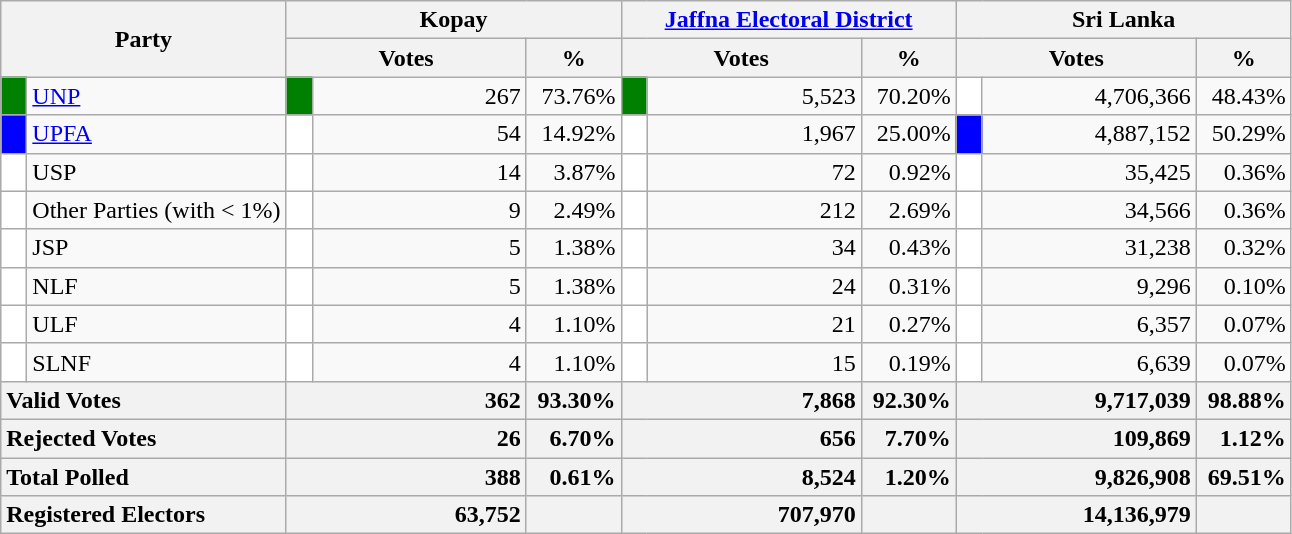<table class="wikitable">
<tr>
<th colspan="2" width="144px"rowspan="2">Party</th>
<th colspan="3" width="216px">Kopay</th>
<th colspan="3" width="216px"><a href='#'>Jaffna Electoral District</a></th>
<th colspan="3" width="216px">Sri Lanka</th>
</tr>
<tr>
<th colspan="2" width="144px">Votes</th>
<th>%</th>
<th colspan="2" width="144px">Votes</th>
<th>%</th>
<th colspan="2" width="144px">Votes</th>
<th>%</th>
</tr>
<tr>
<td style="background-color:green;" width="10px"></td>
<td style="text-align:left;"><a href='#'>UNP</a></td>
<td style="background-color:green;" width="10px"></td>
<td style="text-align:right;">267</td>
<td style="text-align:right;">73.76%</td>
<td style="background-color:green;" width="10px"></td>
<td style="text-align:right;">5,523</td>
<td style="text-align:right;">70.20%</td>
<td style="background-color:white;" width="10px"></td>
<td style="text-align:right;">4,706,366</td>
<td style="text-align:right;">48.43%</td>
</tr>
<tr>
<td style="background-color:blue;" width="10px"></td>
<td style="text-align:left;"><a href='#'>UPFA</a></td>
<td style="background-color:white;" width="10px"></td>
<td style="text-align:right;">54</td>
<td style="text-align:right;">14.92%</td>
<td style="background-color:white;" width="10px"></td>
<td style="text-align:right;">1,967</td>
<td style="text-align:right;">25.00%</td>
<td style="background-color:blue;" width="10px"></td>
<td style="text-align:right;">4,887,152</td>
<td style="text-align:right;">50.29%</td>
</tr>
<tr>
<td style="background-color:white;" width="10px"></td>
<td style="text-align:left;">USP</td>
<td style="background-color:white;" width="10px"></td>
<td style="text-align:right;">14</td>
<td style="text-align:right;">3.87%</td>
<td style="background-color:white;" width="10px"></td>
<td style="text-align:right;">72</td>
<td style="text-align:right;">0.92%</td>
<td style="background-color:white;" width="10px"></td>
<td style="text-align:right;">35,425</td>
<td style="text-align:right;">0.36%</td>
</tr>
<tr>
<td style="background-color:white;" width="10px"></td>
<td style="text-align:left;">Other Parties (with < 1%)</td>
<td style="background-color:white;" width="10px"></td>
<td style="text-align:right;">9</td>
<td style="text-align:right;">2.49%</td>
<td style="background-color:white;" width="10px"></td>
<td style="text-align:right;">212</td>
<td style="text-align:right;">2.69%</td>
<td style="background-color:white;" width="10px"></td>
<td style="text-align:right;">34,566</td>
<td style="text-align:right;">0.36%</td>
</tr>
<tr>
<td style="background-color:white;" width="10px"></td>
<td style="text-align:left;">JSP</td>
<td style="background-color:white;" width="10px"></td>
<td style="text-align:right;">5</td>
<td style="text-align:right;">1.38%</td>
<td style="background-color:white;" width="10px"></td>
<td style="text-align:right;">34</td>
<td style="text-align:right;">0.43%</td>
<td style="background-color:white;" width="10px"></td>
<td style="text-align:right;">31,238</td>
<td style="text-align:right;">0.32%</td>
</tr>
<tr>
<td style="background-color:white;" width="10px"></td>
<td style="text-align:left;">NLF</td>
<td style="background-color:white;" width="10px"></td>
<td style="text-align:right;">5</td>
<td style="text-align:right;">1.38%</td>
<td style="background-color:white;" width="10px"></td>
<td style="text-align:right;">24</td>
<td style="text-align:right;">0.31%</td>
<td style="background-color:white;" width="10px"></td>
<td style="text-align:right;">9,296</td>
<td style="text-align:right;">0.10%</td>
</tr>
<tr>
<td style="background-color:white;" width="10px"></td>
<td style="text-align:left;">ULF</td>
<td style="background-color:white;" width="10px"></td>
<td style="text-align:right;">4</td>
<td style="text-align:right;">1.10%</td>
<td style="background-color:white;" width="10px"></td>
<td style="text-align:right;">21</td>
<td style="text-align:right;">0.27%</td>
<td style="background-color:white;" width="10px"></td>
<td style="text-align:right;">6,357</td>
<td style="text-align:right;">0.07%</td>
</tr>
<tr>
<td style="background-color:white;" width="10px"></td>
<td style="text-align:left;">SLNF</td>
<td style="background-color:white;" width="10px"></td>
<td style="text-align:right;">4</td>
<td style="text-align:right;">1.10%</td>
<td style="background-color:white;" width="10px"></td>
<td style="text-align:right;">15</td>
<td style="text-align:right;">0.19%</td>
<td style="background-color:white;" width="10px"></td>
<td style="text-align:right;">6,639</td>
<td style="text-align:right;">0.07%</td>
</tr>
<tr>
<th colspan="2" width="144px"style="text-align:left;">Valid Votes</th>
<th style="text-align:right;"colspan="2" width="144px">362</th>
<th style="text-align:right;">93.30%</th>
<th style="text-align:right;"colspan="2" width="144px">7,868</th>
<th style="text-align:right;">92.30%</th>
<th style="text-align:right;"colspan="2" width="144px">9,717,039</th>
<th style="text-align:right;">98.88%</th>
</tr>
<tr>
<th colspan="2" width="144px"style="text-align:left;">Rejected Votes</th>
<th style="text-align:right;"colspan="2" width="144px">26</th>
<th style="text-align:right;">6.70%</th>
<th style="text-align:right;"colspan="2" width="144px">656</th>
<th style="text-align:right;">7.70%</th>
<th style="text-align:right;"colspan="2" width="144px">109,869</th>
<th style="text-align:right;">1.12%</th>
</tr>
<tr>
<th colspan="2" width="144px"style="text-align:left;">Total Polled</th>
<th style="text-align:right;"colspan="2" width="144px">388</th>
<th style="text-align:right;">0.61%</th>
<th style="text-align:right;"colspan="2" width="144px">8,524</th>
<th style="text-align:right;">1.20%</th>
<th style="text-align:right;"colspan="2" width="144px">9,826,908</th>
<th style="text-align:right;">69.51%</th>
</tr>
<tr>
<th colspan="2" width="144px"style="text-align:left;">Registered Electors</th>
<th style="text-align:right;"colspan="2" width="144px">63,752</th>
<th></th>
<th style="text-align:right;"colspan="2" width="144px">707,970</th>
<th></th>
<th style="text-align:right;"colspan="2" width="144px">14,136,979</th>
<th></th>
</tr>
</table>
